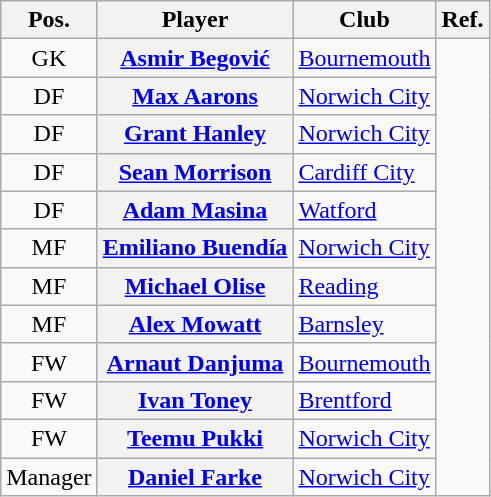<table class="wikitable plainrowheaders" style="text-align: left">
<tr>
<th scope="col">Pos.</th>
<th scope="col">Player</th>
<th scope="col">Club</th>
<th>Ref.</th>
</tr>
<tr>
<td style="text-align:center">GK</td>
<th scope="row"> <a href='#'>Asmir Begović</a></th>
<td><a href='#'>Bournemouth</a></td>
<td rowspan="12"></td>
</tr>
<tr>
<td style="text-align:center">DF</td>
<th scope="row"> <a href='#'>Max Aarons</a></th>
<td><a href='#'>Norwich City</a></td>
</tr>
<tr>
<td style="text-align:center">DF</td>
<th scope="row"> <a href='#'>Grant Hanley</a></th>
<td><a href='#'>Norwich City</a></td>
</tr>
<tr>
<td style="text-align:center">DF</td>
<th scope="row"> <a href='#'>Sean Morrison</a></th>
<td><a href='#'>Cardiff City</a></td>
</tr>
<tr>
<td style="text-align:center">DF</td>
<th scope="row"> <a href='#'>Adam Masina</a></th>
<td><a href='#'>Watford</a></td>
</tr>
<tr>
<td style="text-align:center">MF</td>
<th scope="row"> <a href='#'>Emiliano Buendía</a></th>
<td><a href='#'>Norwich City</a></td>
</tr>
<tr>
<td style="text-align:center">MF</td>
<th scope="row"> <a href='#'>Michael Olise</a></th>
<td><a href='#'>Reading</a></td>
</tr>
<tr>
<td style="text-align:center">MF</td>
<th scope="row"> <a href='#'>Alex Mowatt</a></th>
<td><a href='#'>Barnsley</a></td>
</tr>
<tr>
<td style="text-align:center">FW</td>
<th scope="row"> <a href='#'>Arnaut Danjuma</a></th>
<td><a href='#'>Bournemouth</a></td>
</tr>
<tr>
<td style="text-align:center">FW</td>
<th scope="row"> <a href='#'>Ivan Toney</a></th>
<td><a href='#'>Brentford</a></td>
</tr>
<tr>
<td style="text-align:center">FW</td>
<th scope="row"> <a href='#'>Teemu Pukki</a></th>
<td><a href='#'>Norwich City</a></td>
</tr>
<tr>
<td style="text-align:center">Manager</td>
<th scope="row"> <a href='#'>Daniel Farke</a></th>
<td><a href='#'>Norwich City</a></td>
</tr>
</table>
